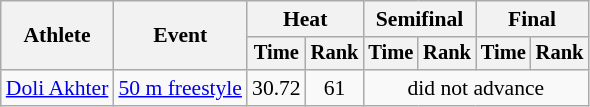<table class=wikitable style="font-size:90%">
<tr>
<th rowspan="2">Athlete</th>
<th rowspan="2">Event</th>
<th colspan="2">Heat</th>
<th colspan="2">Semifinal</th>
<th colspan="2">Final</th>
</tr>
<tr style="font-size:95%">
<th>Time</th>
<th>Rank</th>
<th>Time</th>
<th>Rank</th>
<th>Time</th>
<th>Rank</th>
</tr>
<tr align=center>
<td align=left><a href='#'>Doli Akhter</a></td>
<td align=left><a href='#'>50 m freestyle</a></td>
<td>30.72</td>
<td>61</td>
<td colspan=4>did not advance</td>
</tr>
</table>
